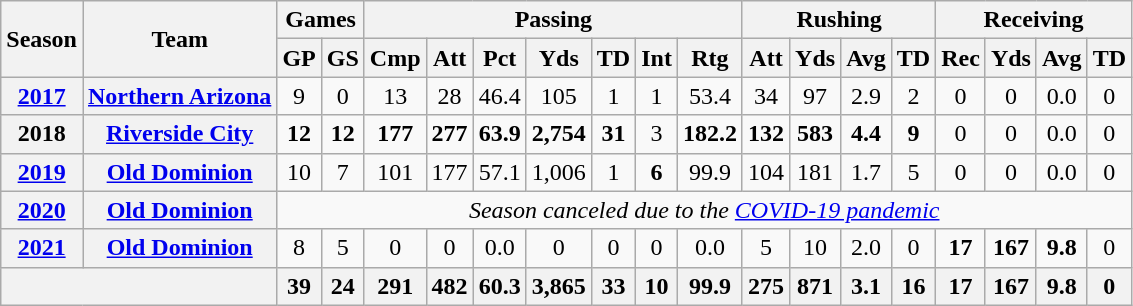<table class=wikitable style="text-align:center;">
<tr>
<th rowspan="2">Season</th>
<th rowspan="2">Team</th>
<th colspan="2">Games</th>
<th colspan="7">Passing</th>
<th colspan="4">Rushing</th>
<th colspan="4">Receiving</th>
</tr>
<tr>
<th>GP</th>
<th>GS</th>
<th>Cmp</th>
<th>Att</th>
<th>Pct</th>
<th>Yds</th>
<th>TD</th>
<th>Int</th>
<th>Rtg</th>
<th>Att</th>
<th>Yds</th>
<th>Avg</th>
<th>TD</th>
<th>Rec</th>
<th>Yds</th>
<th>Avg</th>
<th>TD</th>
</tr>
<tr>
<th><a href='#'>2017</a></th>
<th><a href='#'>Northern Arizona</a></th>
<td>9</td>
<td>0</td>
<td>13</td>
<td>28</td>
<td>46.4</td>
<td>105</td>
<td>1</td>
<td>1</td>
<td>53.4</td>
<td>34</td>
<td>97</td>
<td>2.9</td>
<td>2</td>
<td>0</td>
<td>0</td>
<td>0.0</td>
<td>0</td>
</tr>
<tr>
<th>2018</th>
<th><a href='#'>Riverside City</a></th>
<td><strong>12</strong></td>
<td><strong>12</strong></td>
<td><strong>177</strong></td>
<td><strong>277</strong></td>
<td><strong>63.9</strong></td>
<td><strong>2,754</strong></td>
<td><strong>31</strong></td>
<td>3</td>
<td><strong>182.2</strong></td>
<td><strong>132</strong></td>
<td><strong>583</strong></td>
<td><strong>4.4</strong></td>
<td><strong>9</strong></td>
<td>0</td>
<td>0</td>
<td>0.0</td>
<td>0</td>
</tr>
<tr>
<th><a href='#'>2019</a></th>
<th><a href='#'>Old Dominion</a></th>
<td>10</td>
<td>7</td>
<td>101</td>
<td>177</td>
<td>57.1</td>
<td>1,006</td>
<td>1</td>
<td><strong>6</strong></td>
<td>99.9</td>
<td>104</td>
<td>181</td>
<td>1.7</td>
<td>5</td>
<td>0</td>
<td>0</td>
<td>0.0</td>
<td>0</td>
</tr>
<tr>
<th><a href='#'>2020</a></th>
<th><a href='#'>Old Dominion</a></th>
<td colspan="18"><em>Season canceled due to the <a href='#'>COVID-19 pandemic</a></em></td>
</tr>
<tr>
<th><a href='#'>2021</a></th>
<th><a href='#'>Old Dominion</a></th>
<td>8</td>
<td>5</td>
<td>0</td>
<td>0</td>
<td>0.0</td>
<td>0</td>
<td>0</td>
<td>0</td>
<td>0.0</td>
<td>5</td>
<td>10</td>
<td>2.0</td>
<td>0</td>
<td><strong>17</strong></td>
<td><strong>167</strong></td>
<td><strong>9.8</strong></td>
<td>0</td>
</tr>
<tr>
<th colspan="2"></th>
<th>39</th>
<th>24</th>
<th>291</th>
<th>482</th>
<th>60.3</th>
<th>3,865</th>
<th>33</th>
<th>10</th>
<th>99.9</th>
<th>275</th>
<th>871</th>
<th>3.1</th>
<th>16</th>
<th>17</th>
<th>167</th>
<th>9.8</th>
<th>0</th>
</tr>
</table>
